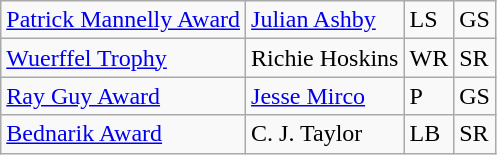<table class="wikitable">
<tr>
<td><a href='#'>Patrick Mannelly Award</a></td>
<td><a href='#'>Julian Ashby</a></td>
<td>LS</td>
<td>GS</td>
</tr>
<tr>
<td><a href='#'>Wuerffel Trophy</a></td>
<td>Richie Hoskins</td>
<td>WR</td>
<td>SR</td>
</tr>
<tr>
<td><a href='#'>Ray Guy Award</a></td>
<td><a href='#'>Jesse Mirco</a></td>
<td>P</td>
<td>GS</td>
</tr>
<tr>
<td><a href='#'>Bednarik Award</a></td>
<td>C. J. Taylor</td>
<td>LB</td>
<td>SR</td>
</tr>
</table>
